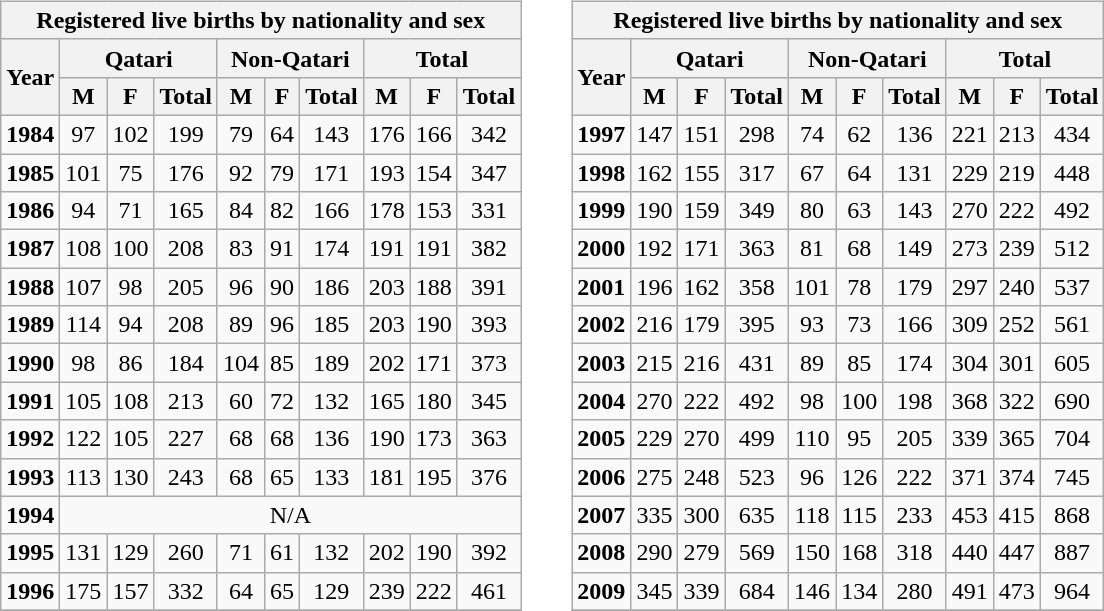<table>
<tr>
<td width="9"> </td>
<td valign="top"><br><table class="wikitable" style="text-align: center;">
<tr>
<th colspan="10">Registered live births by nationality and sex</th>
</tr>
<tr>
<th rowspan="2">Year</th>
<th colspan="3">Qatari</th>
<th colspan="3">Non-Qatari</th>
<th colspan="3">Total</th>
</tr>
<tr>
<th>M</th>
<th>F</th>
<th>Total</th>
<th>M</th>
<th>F</th>
<th>Total</th>
<th>M</th>
<th>F</th>
<th>Total</th>
</tr>
<tr>
<td><strong>1984</strong></td>
<td>97</td>
<td>102</td>
<td>199</td>
<td>79</td>
<td>64</td>
<td>143</td>
<td>176</td>
<td>166</td>
<td>342</td>
</tr>
<tr>
<td><strong>1985</strong></td>
<td>101</td>
<td>75</td>
<td>176</td>
<td>92</td>
<td>79</td>
<td>171</td>
<td>193</td>
<td>154</td>
<td>347</td>
</tr>
<tr>
<td><strong>1986</strong></td>
<td>94</td>
<td>71</td>
<td>165</td>
<td>84</td>
<td>82</td>
<td>166</td>
<td>178</td>
<td>153</td>
<td>331</td>
</tr>
<tr>
<td><strong>1987</strong></td>
<td>108</td>
<td>100</td>
<td>208</td>
<td>83</td>
<td>91</td>
<td>174</td>
<td>191</td>
<td>191</td>
<td>382</td>
</tr>
<tr>
<td><strong>1988</strong></td>
<td>107</td>
<td>98</td>
<td>205</td>
<td>96</td>
<td>90</td>
<td>186</td>
<td>203</td>
<td>188</td>
<td>391</td>
</tr>
<tr>
<td><strong>1989</strong></td>
<td>114</td>
<td>94</td>
<td>208</td>
<td>89</td>
<td>96</td>
<td>185</td>
<td>203</td>
<td>190</td>
<td>393</td>
</tr>
<tr>
<td><strong>1990</strong></td>
<td>98</td>
<td>86</td>
<td>184</td>
<td>104</td>
<td>85</td>
<td>189</td>
<td>202</td>
<td>171</td>
<td>373</td>
</tr>
<tr>
<td><strong>1991</strong></td>
<td>105</td>
<td>108</td>
<td>213</td>
<td>60</td>
<td>72</td>
<td>132</td>
<td>165</td>
<td>180</td>
<td>345</td>
</tr>
<tr>
<td><strong>1992</strong></td>
<td>122</td>
<td>105</td>
<td>227</td>
<td>68</td>
<td>68</td>
<td>136</td>
<td>190</td>
<td>173</td>
<td>363</td>
</tr>
<tr>
<td><strong>1993</strong></td>
<td>113</td>
<td>130</td>
<td>243</td>
<td>68</td>
<td>65</td>
<td>133</td>
<td>181</td>
<td>195</td>
<td>376</td>
</tr>
<tr>
<td><strong>1994</strong></td>
<td colspan="9">N/A</td>
</tr>
<tr>
<td><strong>1995</strong></td>
<td>131</td>
<td>129</td>
<td>260</td>
<td>71</td>
<td>61</td>
<td>132</td>
<td>202</td>
<td>190</td>
<td>392</td>
</tr>
<tr>
<td><strong>1996</strong></td>
<td>175</td>
<td>157</td>
<td>332</td>
<td>64</td>
<td>65</td>
<td>129</td>
<td>239</td>
<td>222</td>
<td>461</td>
</tr>
<tr>
</tr>
</table>
</td>
<td width="9"> </td>
<td valign="top"><br><table class="wikitable" style="text-align: center;">
<tr>
<th colspan="10">Registered live births by nationality and sex</th>
</tr>
<tr>
<th rowspan="2">Year</th>
<th colspan="3">Qatari</th>
<th colspan="3">Non-Qatari</th>
<th colspan="3">Total</th>
</tr>
<tr>
<th>M</th>
<th>F</th>
<th>Total</th>
<th>M</th>
<th>F</th>
<th>Total</th>
<th>M</th>
<th>F</th>
<th>Total</th>
</tr>
<tr>
<td><strong>1997</strong></td>
<td>147</td>
<td>151</td>
<td>298</td>
<td>74</td>
<td>62</td>
<td>136</td>
<td>221</td>
<td>213</td>
<td>434</td>
</tr>
<tr>
<td><strong>1998</strong></td>
<td>162</td>
<td>155</td>
<td>317</td>
<td>67</td>
<td>64</td>
<td>131</td>
<td>229</td>
<td>219</td>
<td>448</td>
</tr>
<tr>
<td><strong>1999</strong></td>
<td>190</td>
<td>159</td>
<td>349</td>
<td>80</td>
<td>63</td>
<td>143</td>
<td>270</td>
<td>222</td>
<td>492</td>
</tr>
<tr>
<td><strong>2000</strong></td>
<td>192</td>
<td>171</td>
<td>363</td>
<td>81</td>
<td>68</td>
<td>149</td>
<td>273</td>
<td>239</td>
<td>512</td>
</tr>
<tr>
<td><strong>2001</strong></td>
<td>196</td>
<td>162</td>
<td>358</td>
<td>101</td>
<td>78</td>
<td>179</td>
<td>297</td>
<td>240</td>
<td>537</td>
</tr>
<tr>
<td><strong>2002</strong></td>
<td>216</td>
<td>179</td>
<td>395</td>
<td>93</td>
<td>73</td>
<td>166</td>
<td>309</td>
<td>252</td>
<td>561</td>
</tr>
<tr>
<td><strong>2003</strong></td>
<td>215</td>
<td>216</td>
<td>431</td>
<td>89</td>
<td>85</td>
<td>174</td>
<td>304</td>
<td>301</td>
<td>605</td>
</tr>
<tr>
<td><strong>2004</strong></td>
<td>270</td>
<td>222</td>
<td>492</td>
<td>98</td>
<td>100</td>
<td>198</td>
<td>368</td>
<td>322</td>
<td>690</td>
</tr>
<tr>
<td><strong>2005</strong></td>
<td>229</td>
<td>270</td>
<td>499</td>
<td>110</td>
<td>95</td>
<td>205</td>
<td>339</td>
<td>365</td>
<td>704</td>
</tr>
<tr>
<td><strong>2006</strong></td>
<td>275</td>
<td>248</td>
<td>523</td>
<td>96</td>
<td>126</td>
<td>222</td>
<td>371</td>
<td>374</td>
<td>745</td>
</tr>
<tr>
<td><strong>2007</strong></td>
<td>335</td>
<td>300</td>
<td>635</td>
<td>118</td>
<td>115</td>
<td>233</td>
<td>453</td>
<td>415</td>
<td>868</td>
</tr>
<tr>
<td><strong>2008</strong></td>
<td>290</td>
<td>279</td>
<td>569</td>
<td>150</td>
<td>168</td>
<td>318</td>
<td>440</td>
<td>447</td>
<td>887</td>
</tr>
<tr>
<td><strong>2009</strong></td>
<td>345</td>
<td>339</td>
<td>684</td>
<td>146</td>
<td>134</td>
<td>280</td>
<td>491</td>
<td>473</td>
<td>964</td>
</tr>
<tr>
</tr>
</table>
</td>
</tr>
</table>
